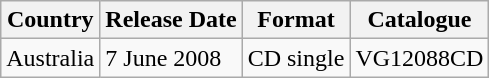<table class="wikitable">
<tr>
<th>Country</th>
<th>Release Date</th>
<th>Format</th>
<th>Catalogue</th>
</tr>
<tr>
<td>Australia</td>
<td>7 June 2008</td>
<td>CD single</td>
<td>VG12088CD</td>
</tr>
</table>
